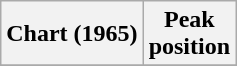<table class="wikitable sortable plainrowheaders" style="text-align:center">
<tr>
<th scope="col">Chart (1965)</th>
<th scope="col">Peak<br>position</th>
</tr>
<tr>
</tr>
</table>
